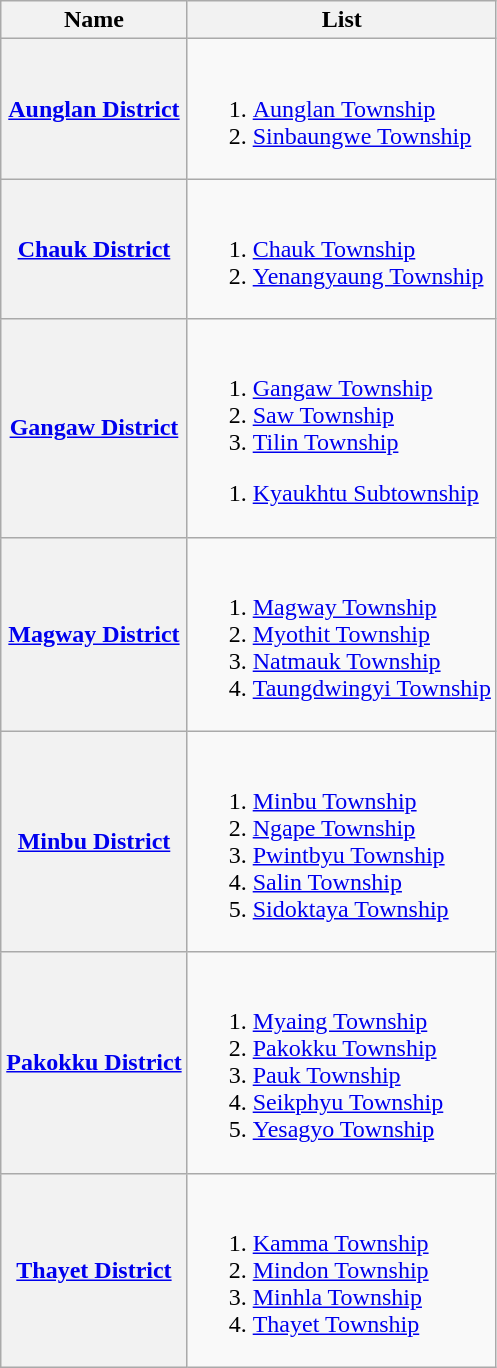<table class=wikitable>
<tr>
<th>Name</th>
<th>List</th>
</tr>
<tr>
<th><a href='#'>Aunglan District</a></th>
<td><br><ol><li><a href='#'>Aunglan Township</a></li><li><a href='#'>Sinbaungwe Township</a></li></ol></td>
</tr>
<tr>
<th><a href='#'>Chauk District</a></th>
<td><br><ol><li><a href='#'>Chauk Township</a></li><li><a href='#'>Yenangyaung Township</a></li></ol></td>
</tr>
<tr>
<th><a href='#'>Gangaw District</a></th>
<td><br>
<ol><li><a href='#'>Gangaw Township</a></li><li><a href='#'>Saw Township</a></li><li><a href='#'>Tilin Township</a></li></ol><ol><li><a href='#'>Kyaukhtu Subtownship</a></li></ol></td>
</tr>
<tr>
<th><a href='#'>Magway District</a></th>
<td><br><ol><li><a href='#'>Magway Township</a></li><li><a href='#'>Myothit Township</a></li><li><a href='#'>Natmauk Township</a></li><li><a href='#'>Taungdwingyi Township</a></li></ol></td>
</tr>
<tr>
<th><a href='#'>Minbu District</a></th>
<td><br><ol><li><a href='#'>Minbu Township</a></li><li><a href='#'>Ngape Township</a></li><li><a href='#'>Pwintbyu Township</a></li><li><a href='#'>Salin Township</a></li><li><a href='#'>Sidoktaya Township</a></li></ol></td>
</tr>
<tr>
<th><a href='#'>Pakokku District</a></th>
<td><br><ol><li><a href='#'>Myaing Township</a></li><li><a href='#'>Pakokku Township</a></li><li><a href='#'>Pauk Township</a></li><li><a href='#'>Seikphyu Township</a></li><li><a href='#'>Yesagyo Township</a></li></ol></td>
</tr>
<tr>
<th><a href='#'>Thayet District</a></th>
<td><br><ol><li><a href='#'>Kamma Township</a></li><li><a href='#'>Mindon Township</a></li><li><a href='#'>Minhla Township</a></li><li><a href='#'>Thayet Township</a></li></ol></td>
</tr>
</table>
